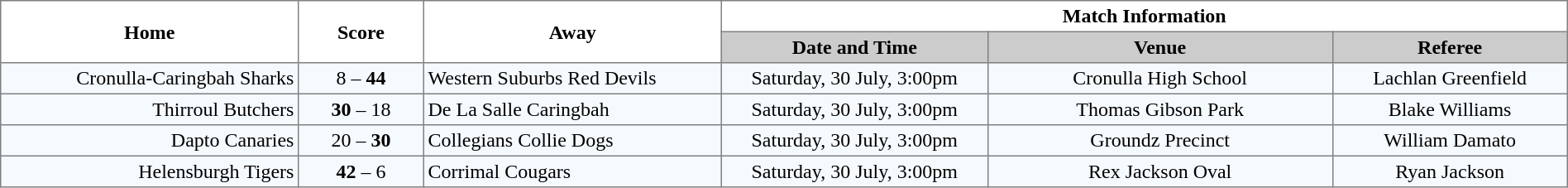<table border="1" cellpadding="3" cellspacing="0" width="100%" style="border-collapse:collapse;  text-align:center;">
<tr>
<th rowspan="2" width="19%">Home</th>
<th rowspan="2" width="8%">Score</th>
<th rowspan="2" width="19%">Away</th>
<th colspan="3">Match Information</th>
</tr>
<tr style="background:#CCCCCC">
<th width="17%">Date and Time</th>
<th width="22%">Venue</th>
<th width="50%">Referee</th>
</tr>
<tr style="text-align:center; background:#f5faff;">
<td align="right">Cronulla-Caringbah Sharks </td>
<td>8 – <strong>44</strong></td>
<td align="left"> Western Suburbs Red Devils</td>
<td>Saturday, 30 July, 3:00pm</td>
<td>Cronulla High School</td>
<td>Lachlan Greenfield</td>
</tr>
<tr style="text-align:center; background:#f5faff;">
<td align="right">Thirroul Butchers </td>
<td><strong>30</strong> – 18</td>
<td align="left"> De La Salle Caringbah</td>
<td>Saturday, 30 July, 3:00pm</td>
<td>Thomas Gibson Park</td>
<td>Blake Williams</td>
</tr>
<tr style="text-align:center; background:#f5faff;">
<td align="right">Dapto Canaries </td>
<td>20 – <strong>30</strong></td>
<td align="left"> Collegians Collie Dogs</td>
<td>Saturday, 30 July, 3:00pm</td>
<td>Groundz Precinct</td>
<td>William Damato</td>
</tr>
<tr style="text-align:center; background:#f5faff;">
<td align="right">Helensburgh Tigers </td>
<td><strong>42</strong> – 6</td>
<td align="left"> Corrimal Cougars</td>
<td>Saturday, 30 July, 3:00pm</td>
<td>Rex Jackson Oval</td>
<td>Ryan Jackson</td>
</tr>
</table>
